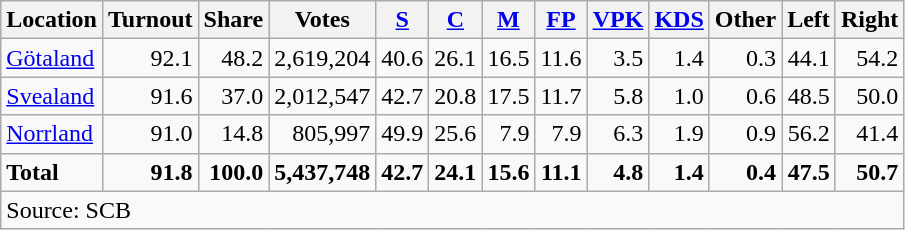<table class="wikitable sortable" style=text-align:right>
<tr>
<th>Location</th>
<th>Turnout</th>
<th>Share</th>
<th>Votes</th>
<th><a href='#'>S</a></th>
<th><a href='#'>C</a></th>
<th><a href='#'>M</a></th>
<th><a href='#'>FP</a></th>
<th><a href='#'>VPK</a></th>
<th><a href='#'>KDS</a></th>
<th>Other</th>
<th>Left</th>
<th>Right</th>
</tr>
<tr>
<td align=left><a href='#'>Götaland</a></td>
<td>92.1</td>
<td>48.2</td>
<td>2,619,204</td>
<td>40.6</td>
<td>26.1</td>
<td>16.5</td>
<td>11.6</td>
<td>3.5</td>
<td>1.4</td>
<td>0.3</td>
<td>44.1</td>
<td>54.2</td>
</tr>
<tr>
<td align=left><a href='#'>Svealand</a></td>
<td>91.6</td>
<td>37.0</td>
<td>2,012,547</td>
<td>42.7</td>
<td>20.8</td>
<td>17.5</td>
<td>11.7</td>
<td>5.8</td>
<td>1.0</td>
<td>0.6</td>
<td>48.5</td>
<td>50.0</td>
</tr>
<tr>
<td align=left><a href='#'>Norrland</a></td>
<td>91.0</td>
<td>14.8</td>
<td>805,997</td>
<td>49.9</td>
<td>25.6</td>
<td>7.9</td>
<td>7.9</td>
<td>6.3</td>
<td>1.9</td>
<td>0.9</td>
<td>56.2</td>
<td>41.4</td>
</tr>
<tr>
<td align=left><strong>Total</strong></td>
<td><strong>91.8</strong></td>
<td><strong>100.0</strong></td>
<td><strong>5,437,748</strong></td>
<td><strong>42.7</strong></td>
<td><strong>24.1</strong></td>
<td><strong>15.6</strong></td>
<td><strong>11.1</strong></td>
<td><strong>4.8</strong></td>
<td><strong>1.4</strong></td>
<td><strong>0.4</strong></td>
<td><strong>47.5</strong></td>
<td><strong>50.7</strong></td>
</tr>
<tr>
<td align=left colspan=14>Source: SCB </td>
</tr>
</table>
